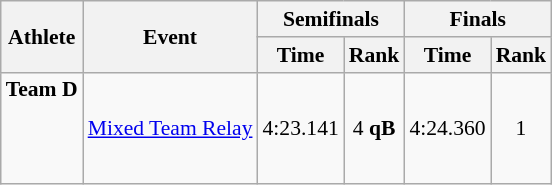<table class="wikitable" style="font-size:90%;">
<tr>
<th rowspan=2>Athlete</th>
<th rowspan=2>Event</th>
<th colspan=2>Semifinals</th>
<th colspan=2>Finals</th>
</tr>
<tr>
<th>Time</th>
<th>Rank</th>
<th>Time</th>
<th>Rank</th>
</tr>
<tr>
<td><strong>Team D</strong><br><br><br><br></td>
<td><a href='#'>Mixed Team Relay</a></td>
<td align=center>4:23.141</td>
<td align=center>4 <strong>qB</strong></td>
<td align=center>4:24.360</td>
<td align=center>1</td>
</tr>
</table>
